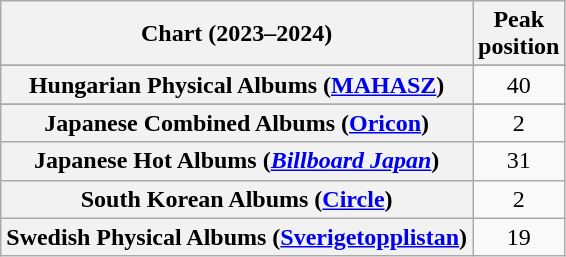<table class="wikitable plainrowheaders sortable" style="text-align:center">
<tr>
<th scope="col">Chart (2023–2024)</th>
<th scope="col">Peak<br>position</th>
</tr>
<tr>
</tr>
<tr>
<th scope="row">Hungarian Physical Albums (<a href='#'>MAHASZ</a>)</th>
<td>40</td>
</tr>
<tr>
</tr>
<tr>
<th scope="row">Japanese Combined Albums (<a href='#'>Oricon</a>)</th>
<td>2</td>
</tr>
<tr>
<th scope="row">Japanese Hot Albums (<em><a href='#'>Billboard Japan</a></em>)</th>
<td>31</td>
</tr>
<tr>
<th scope="row">South Korean Albums (<a href='#'>Circle</a>)</th>
<td>2</td>
</tr>
<tr>
<th scope="row">Swedish Physical Albums (<a href='#'>Sverigetopplistan</a>)</th>
<td>19</td>
</tr>
</table>
